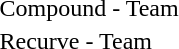<table>
<tr>
<td>Compound - Team</td>
<td></td>
<td></td>
<td></td>
<td></td>
<td></td>
<td></td>
</tr>
<tr>
<td>Recurve - Team</td>
<td></td>
<td></td>
<td></td>
<td></td>
<td></td>
<td></td>
</tr>
</table>
